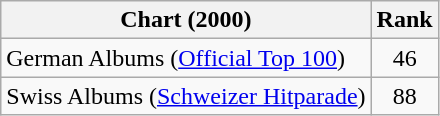<table class="wikitable sortable">
<tr>
<th>Chart (2000)</th>
<th>Rank</th>
</tr>
<tr>
<td>German Albums (<a href='#'>Official Top 100</a>)</td>
<td style="text-align:center;">46</td>
</tr>
<tr>
<td>Swiss Albums (<a href='#'>Schweizer Hitparade</a>)</td>
<td style="text-align:center;">88</td>
</tr>
</table>
